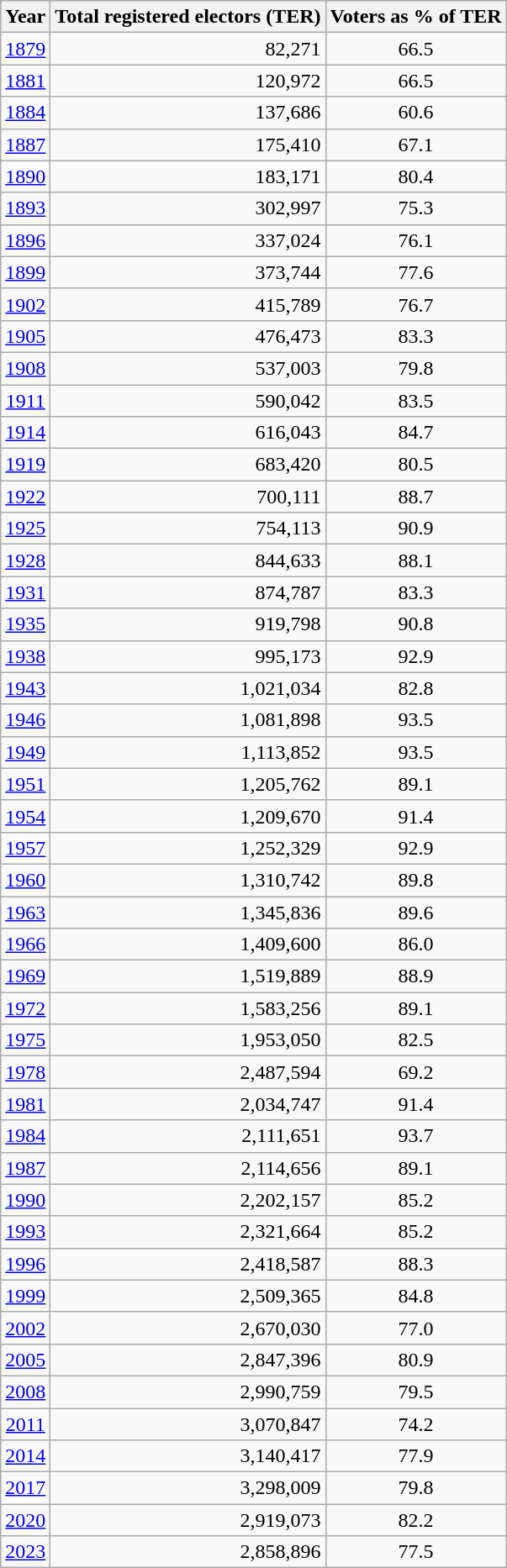<table class="wikitable sortable mw-collapsible" style="text-align: center;">
<tr>
<th>Year</th>
<th>Total registered electors (TER)</th>
<th>Voters as % of TER</th>
</tr>
<tr>
<td><a href='#'>1879</a></td>
<td style="text-align:right;">82,271</td>
<td>66.5</td>
</tr>
<tr>
<td><a href='#'>1881</a></td>
<td style="text-align:right;">120,972</td>
<td>66.5</td>
</tr>
<tr>
<td><a href='#'>1884</a></td>
<td style="text-align:right;">137,686</td>
<td>60.6</td>
</tr>
<tr>
<td><a href='#'>1887</a></td>
<td style="text-align:right;">175,410</td>
<td>67.1</td>
</tr>
<tr>
<td><a href='#'>1890</a></td>
<td style="text-align:right;">183,171</td>
<td>80.4</td>
</tr>
<tr>
<td><a href='#'>1893</a></td>
<td style="text-align:right;">302,997</td>
<td>75.3</td>
</tr>
<tr>
<td><a href='#'>1896</a></td>
<td style="text-align:right;">337,024</td>
<td>76.1</td>
</tr>
<tr>
<td><a href='#'>1899</a></td>
<td style="text-align:right;">373,744</td>
<td>77.6</td>
</tr>
<tr>
<td><a href='#'>1902</a></td>
<td style="text-align:right;">415,789</td>
<td>76.7</td>
</tr>
<tr>
<td><a href='#'>1905</a></td>
<td style="text-align:right;">476,473</td>
<td>83.3</td>
</tr>
<tr>
<td><a href='#'>1908</a></td>
<td style="text-align:right;">537,003</td>
<td>79.8</td>
</tr>
<tr>
<td><a href='#'>1911</a></td>
<td style="text-align:right;">590,042</td>
<td>83.5</td>
</tr>
<tr>
<td><a href='#'>1914</a></td>
<td style="text-align:right;">616,043</td>
<td>84.7</td>
</tr>
<tr>
<td><a href='#'>1919</a></td>
<td style="text-align:right;">683,420</td>
<td>80.5</td>
</tr>
<tr>
<td><a href='#'>1922</a></td>
<td style="text-align:right;">700,111</td>
<td>88.7</td>
</tr>
<tr>
<td><a href='#'>1925</a></td>
<td style="text-align:right;">754,113</td>
<td>90.9</td>
</tr>
<tr>
<td><a href='#'>1928</a></td>
<td style="text-align:right;">844,633</td>
<td>88.1</td>
</tr>
<tr>
<td><a href='#'>1931</a></td>
<td style="text-align:right;">874,787</td>
<td>83.3</td>
</tr>
<tr>
<td><a href='#'>1935</a></td>
<td style="text-align:right;">919,798</td>
<td>90.8</td>
</tr>
<tr>
<td><a href='#'>1938</a></td>
<td style="text-align:right;">995,173</td>
<td>92.9</td>
</tr>
<tr>
<td><a href='#'>1943</a></td>
<td style="text-align:right;">1,021,034</td>
<td>82.8</td>
</tr>
<tr>
<td><a href='#'>1946</a></td>
<td style="text-align:right;">1,081,898</td>
<td>93.5</td>
</tr>
<tr>
<td><a href='#'>1949</a></td>
<td style="text-align:right;">1,113,852</td>
<td>93.5</td>
</tr>
<tr>
<td><a href='#'>1951</a></td>
<td style="text-align:right;">1,205,762</td>
<td>89.1</td>
</tr>
<tr>
<td><a href='#'>1954</a></td>
<td style="text-align:right;">1,209,670</td>
<td>91.4</td>
</tr>
<tr>
<td><a href='#'>1957</a></td>
<td style="text-align:right;">1,252,329</td>
<td>92.9</td>
</tr>
<tr>
<td><a href='#'>1960</a></td>
<td style="text-align:right;">1,310,742</td>
<td>89.8</td>
</tr>
<tr>
<td><a href='#'>1963</a></td>
<td style="text-align:right;">1,345,836</td>
<td>89.6</td>
</tr>
<tr>
<td><a href='#'>1966</a></td>
<td style="text-align:right;">1,409,600</td>
<td>86.0</td>
</tr>
<tr>
<td><a href='#'>1969</a></td>
<td style="text-align:right;">1,519,889</td>
<td>88.9</td>
</tr>
<tr>
<td><a href='#'>1972</a></td>
<td style="text-align:right;">1,583,256</td>
<td>89.1</td>
</tr>
<tr>
<td><a href='#'>1975</a></td>
<td style="text-align:right;">1,953,050</td>
<td>82.5</td>
</tr>
<tr>
<td><a href='#'>1978</a></td>
<td style="text-align:right;">2,487,594</td>
<td>69.2</td>
</tr>
<tr>
<td><a href='#'>1981</a></td>
<td style="text-align:right;">2,034,747</td>
<td>91.4</td>
</tr>
<tr>
<td><a href='#'>1984</a></td>
<td style="text-align:right;">2,111,651</td>
<td>93.7</td>
</tr>
<tr>
<td><a href='#'>1987</a></td>
<td style="text-align:right;">2,114,656</td>
<td>89.1</td>
</tr>
<tr>
<td><a href='#'>1990</a></td>
<td style="text-align:right;">2,202,157</td>
<td>85.2</td>
</tr>
<tr>
<td><a href='#'>1993</a></td>
<td style="text-align:right;">2,321,664</td>
<td>85.2</td>
</tr>
<tr>
<td><a href='#'>1996</a></td>
<td style="text-align:right;">2,418,587</td>
<td>88.3</td>
</tr>
<tr>
<td><a href='#'>1999</a></td>
<td style="text-align:right;">2,509,365</td>
<td>84.8</td>
</tr>
<tr>
<td><a href='#'>2002</a></td>
<td style="text-align:right;">2,670,030</td>
<td>77.0</td>
</tr>
<tr>
<td><a href='#'>2005</a></td>
<td style="text-align:right;">2,847,396</td>
<td>80.9</td>
</tr>
<tr>
<td><a href='#'>2008</a></td>
<td style="text-align:right;">2,990,759</td>
<td>79.5</td>
</tr>
<tr>
<td><a href='#'>2011</a></td>
<td style="text-align:right;">3,070,847</td>
<td>74.2</td>
</tr>
<tr>
<td><a href='#'>2014</a></td>
<td style="text-align:right;">3,140,417</td>
<td>77.9</td>
</tr>
<tr>
<td><a href='#'>2017</a></td>
<td style="text-align:right;">3,298,009</td>
<td>79.8</td>
</tr>
<tr>
<td><a href='#'>2020</a></td>
<td style="text-align:right;">2,919,073</td>
<td>82.2</td>
</tr>
<tr>
<td><a href='#'>2023</a></td>
<td style="text-align:right;">2,858,896</td>
<td>77.5</td>
</tr>
</table>
